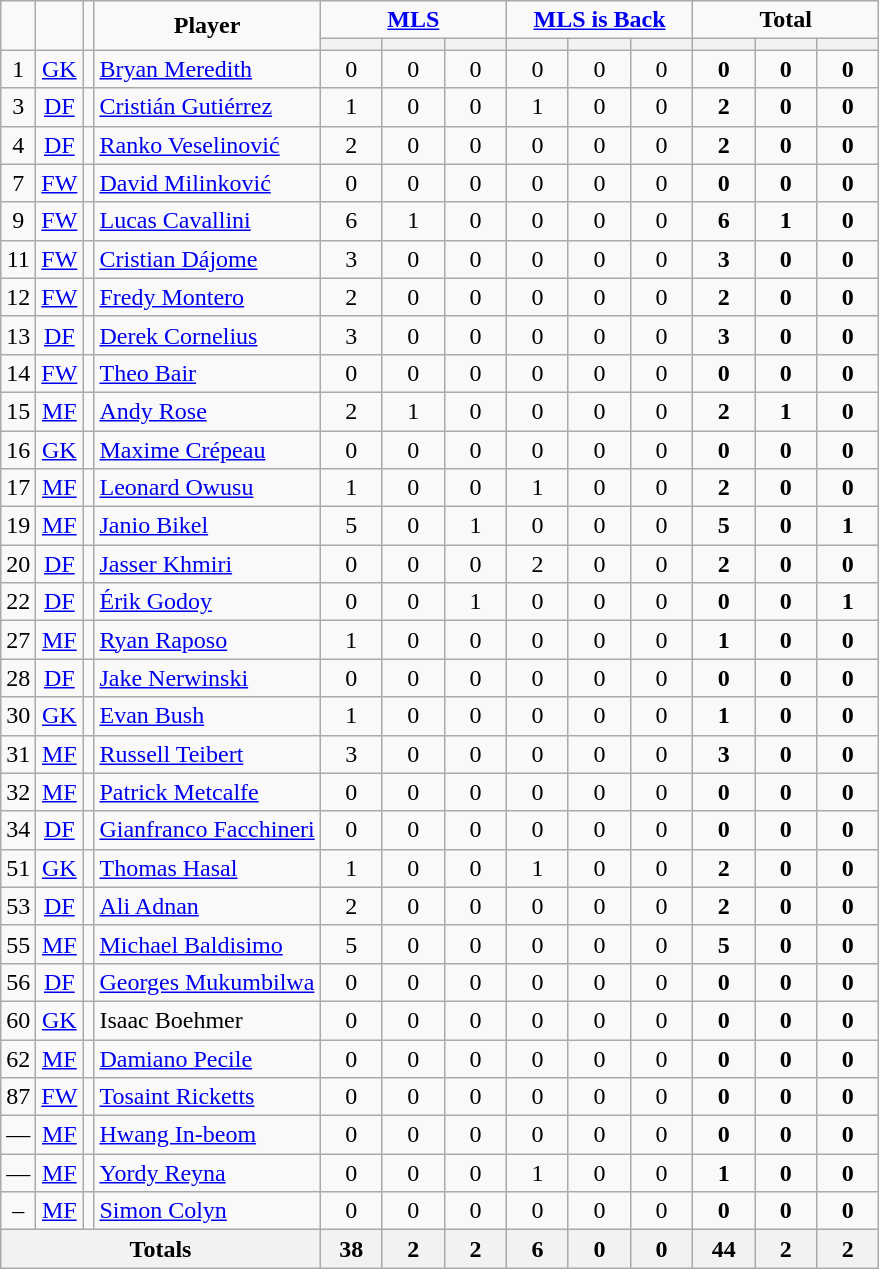<table class="wikitable" style="text-align:center;">
<tr>
<td rowspan="2" !width=15><strong></strong></td>
<td rowspan="2" !width=15><strong></strong></td>
<td rowspan="2" !width=15><strong></strong></td>
<td rowspan="2" !width=120><strong>Player</strong></td>
<td colspan="3"><strong><a href='#'>MLS</a></strong></td>
<td colspan="3"><strong><a href='#'>MLS is Back</a></strong></td>
<td colspan="3"><strong>Total</strong></td>
</tr>
<tr>
<th width=34; background:#fe9;"></th>
<th width=34; background:#fe9;"></th>
<th width=34; background:#ff8888;"></th>
<th width=34; background:#fe9;"></th>
<th width=34; background:#fe9;"></th>
<th width=34; background:#ff8888;"></th>
<th width=34; background:#fe9;"></th>
<th width=34; background:#fe9;"></th>
<th width=34; background:#ff8888;"></th>
</tr>
<tr>
<td>1</td>
<td><a href='#'>GK</a></td>
<td></td>
<td align=left><a href='#'>Bryan Meredith</a></td>
<td>0</td>
<td>0</td>
<td>0</td>
<td>0</td>
<td>0</td>
<td>0</td>
<td><strong>0</strong></td>
<td><strong>0</strong></td>
<td><strong>0</strong></td>
</tr>
<tr>
<td>3</td>
<td><a href='#'>DF</a></td>
<td></td>
<td align=left><a href='#'>Cristián Gutiérrez</a></td>
<td>1</td>
<td>0</td>
<td>0</td>
<td>1</td>
<td>0</td>
<td>0</td>
<td><strong>2</strong></td>
<td><strong>0</strong></td>
<td><strong>0</strong></td>
</tr>
<tr>
<td>4</td>
<td><a href='#'>DF</a></td>
<td></td>
<td align=left><a href='#'>Ranko Veselinović</a></td>
<td>2</td>
<td>0</td>
<td>0</td>
<td>0</td>
<td>0</td>
<td>0</td>
<td><strong>2</strong></td>
<td><strong>0</strong></td>
<td><strong>0</strong></td>
</tr>
<tr>
<td>7</td>
<td><a href='#'>FW</a></td>
<td></td>
<td align=left><a href='#'>David Milinković</a></td>
<td>0</td>
<td>0</td>
<td>0</td>
<td>0</td>
<td>0</td>
<td>0</td>
<td><strong>0</strong></td>
<td><strong>0</strong></td>
<td><strong>0</strong></td>
</tr>
<tr>
<td>9</td>
<td><a href='#'>FW</a></td>
<td></td>
<td align=left><a href='#'>Lucas Cavallini</a></td>
<td>6</td>
<td>1</td>
<td>0</td>
<td>0</td>
<td>0</td>
<td>0</td>
<td><strong>6</strong></td>
<td><strong>1</strong></td>
<td><strong>0</strong></td>
</tr>
<tr>
<td>11</td>
<td><a href='#'>FW</a></td>
<td></td>
<td align=left><a href='#'>Cristian Dájome</a></td>
<td>3</td>
<td>0</td>
<td>0</td>
<td>0</td>
<td>0</td>
<td>0</td>
<td><strong>3</strong></td>
<td><strong>0</strong></td>
<td><strong>0</strong></td>
</tr>
<tr>
<td>12</td>
<td><a href='#'>FW</a></td>
<td></td>
<td align=left><a href='#'>Fredy Montero</a></td>
<td>2</td>
<td>0</td>
<td>0</td>
<td>0</td>
<td>0</td>
<td>0</td>
<td><strong>2</strong></td>
<td><strong>0</strong></td>
<td><strong>0</strong></td>
</tr>
<tr>
<td>13</td>
<td><a href='#'>DF</a></td>
<td></td>
<td align=left><a href='#'>Derek Cornelius</a></td>
<td>3</td>
<td>0</td>
<td>0</td>
<td>0</td>
<td>0</td>
<td>0</td>
<td><strong>3</strong></td>
<td><strong>0</strong></td>
<td><strong>0</strong></td>
</tr>
<tr>
<td>14</td>
<td><a href='#'>FW</a></td>
<td></td>
<td align=left><a href='#'>Theo Bair</a></td>
<td>0</td>
<td>0</td>
<td>0</td>
<td>0</td>
<td>0</td>
<td>0</td>
<td><strong>0</strong></td>
<td><strong>0</strong></td>
<td><strong>0</strong></td>
</tr>
<tr>
<td>15</td>
<td><a href='#'>MF</a></td>
<td></td>
<td align=left><a href='#'>Andy Rose</a></td>
<td>2</td>
<td>1</td>
<td>0</td>
<td>0</td>
<td>0</td>
<td>0</td>
<td><strong>2</strong></td>
<td><strong>1</strong></td>
<td><strong>0</strong></td>
</tr>
<tr>
<td>16</td>
<td><a href='#'>GK</a></td>
<td></td>
<td align=left><a href='#'>Maxime Crépeau</a></td>
<td>0</td>
<td>0</td>
<td>0</td>
<td>0</td>
<td>0</td>
<td>0</td>
<td><strong>0</strong></td>
<td><strong>0</strong></td>
<td><strong>0</strong></td>
</tr>
<tr>
<td>17</td>
<td><a href='#'>MF</a></td>
<td></td>
<td align=left><a href='#'>Leonard Owusu</a></td>
<td>1</td>
<td>0</td>
<td>0</td>
<td>1</td>
<td>0</td>
<td>0</td>
<td><strong>2</strong></td>
<td><strong>0</strong></td>
<td><strong>0</strong></td>
</tr>
<tr>
<td>19</td>
<td><a href='#'>MF</a></td>
<td></td>
<td align=left><a href='#'>Janio Bikel</a></td>
<td>5</td>
<td>0</td>
<td>1</td>
<td>0</td>
<td>0</td>
<td>0</td>
<td><strong>5</strong></td>
<td><strong>0</strong></td>
<td><strong>1</strong></td>
</tr>
<tr>
<td>20</td>
<td><a href='#'>DF</a></td>
<td></td>
<td align=left><a href='#'>Jasser Khmiri</a></td>
<td>0</td>
<td>0</td>
<td>0</td>
<td>2</td>
<td>0</td>
<td>0</td>
<td><strong>2</strong></td>
<td><strong>0</strong></td>
<td><strong>0</strong></td>
</tr>
<tr>
<td>22</td>
<td><a href='#'>DF</a></td>
<td></td>
<td align=left><a href='#'>Érik Godoy</a></td>
<td>0</td>
<td>0</td>
<td>1</td>
<td>0</td>
<td>0</td>
<td>0</td>
<td><strong>0</strong></td>
<td><strong>0</strong></td>
<td><strong>1</strong></td>
</tr>
<tr>
<td>27</td>
<td><a href='#'>MF</a></td>
<td></td>
<td align=left><a href='#'>Ryan Raposo</a></td>
<td>1</td>
<td>0</td>
<td>0</td>
<td>0</td>
<td>0</td>
<td>0</td>
<td><strong>1</strong></td>
<td><strong>0</strong></td>
<td><strong>0</strong></td>
</tr>
<tr>
<td>28</td>
<td><a href='#'>DF</a></td>
<td></td>
<td align=left><a href='#'>Jake Nerwinski</a></td>
<td>0</td>
<td>0</td>
<td>0</td>
<td>0</td>
<td>0</td>
<td>0</td>
<td><strong>0</strong></td>
<td><strong>0</strong></td>
<td><strong>0</strong></td>
</tr>
<tr>
<td>30</td>
<td><a href='#'>GK</a></td>
<td></td>
<td align=left><a href='#'>Evan Bush</a></td>
<td>1</td>
<td>0</td>
<td>0</td>
<td>0</td>
<td>0</td>
<td>0</td>
<td><strong>1</strong></td>
<td><strong>0</strong></td>
<td><strong>0</strong></td>
</tr>
<tr>
<td>31</td>
<td><a href='#'>MF</a></td>
<td></td>
<td align=left><a href='#'>Russell Teibert</a></td>
<td>3</td>
<td>0</td>
<td>0</td>
<td>0</td>
<td>0</td>
<td>0</td>
<td><strong>3</strong></td>
<td><strong>0</strong></td>
<td><strong>0</strong></td>
</tr>
<tr>
<td>32</td>
<td><a href='#'>MF</a></td>
<td></td>
<td align=left><a href='#'>Patrick Metcalfe</a></td>
<td>0</td>
<td>0</td>
<td>0</td>
<td>0</td>
<td>0</td>
<td>0</td>
<td><strong>0</strong></td>
<td><strong>0</strong></td>
<td><strong>0</strong></td>
</tr>
<tr>
<td>34</td>
<td><a href='#'>DF</a></td>
<td></td>
<td align=left><a href='#'>Gianfranco Facchineri</a></td>
<td>0</td>
<td>0</td>
<td>0</td>
<td>0</td>
<td>0</td>
<td>0</td>
<td><strong>0</strong></td>
<td><strong>0</strong></td>
<td><strong>0</strong></td>
</tr>
<tr>
<td>51</td>
<td><a href='#'>GK</a></td>
<td></td>
<td align=left><a href='#'>Thomas Hasal</a></td>
<td>1</td>
<td>0</td>
<td>0</td>
<td>1</td>
<td>0</td>
<td>0</td>
<td><strong>2</strong></td>
<td><strong>0</strong></td>
<td><strong>0</strong></td>
</tr>
<tr>
<td>53</td>
<td><a href='#'>DF</a></td>
<td></td>
<td align=left><a href='#'>Ali Adnan</a></td>
<td>2</td>
<td>0</td>
<td>0</td>
<td>0</td>
<td>0</td>
<td>0</td>
<td><strong>2</strong></td>
<td><strong>0</strong></td>
<td><strong>0</strong></td>
</tr>
<tr>
<td>55</td>
<td><a href='#'>MF</a></td>
<td></td>
<td align=left><a href='#'>Michael Baldisimo</a></td>
<td>5</td>
<td>0</td>
<td>0</td>
<td>0</td>
<td>0</td>
<td>0</td>
<td><strong>5</strong></td>
<td><strong>0</strong></td>
<td><strong>0</strong></td>
</tr>
<tr>
<td>56</td>
<td><a href='#'>DF</a></td>
<td></td>
<td align=left><a href='#'>Georges Mukumbilwa</a></td>
<td>0</td>
<td>0</td>
<td>0</td>
<td>0</td>
<td>0</td>
<td>0</td>
<td><strong>0</strong></td>
<td><strong>0</strong></td>
<td><strong>0</strong></td>
</tr>
<tr>
<td>60</td>
<td><a href='#'>GK</a></td>
<td></td>
<td align=left>Isaac Boehmer</td>
<td>0</td>
<td>0</td>
<td>0</td>
<td>0</td>
<td>0</td>
<td>0</td>
<td><strong>0</strong></td>
<td><strong>0</strong></td>
<td><strong>0</strong></td>
</tr>
<tr>
<td>62</td>
<td><a href='#'>MF</a></td>
<td></td>
<td align=left><a href='#'>Damiano Pecile</a></td>
<td>0</td>
<td>0</td>
<td>0</td>
<td>0</td>
<td>0</td>
<td>0</td>
<td><strong>0</strong></td>
<td><strong>0</strong></td>
<td><strong>0</strong></td>
</tr>
<tr>
<td>87</td>
<td><a href='#'>FW</a></td>
<td></td>
<td align=left><a href='#'>Tosaint Ricketts</a></td>
<td>0</td>
<td>0</td>
<td>0</td>
<td>0</td>
<td>0</td>
<td>0</td>
<td><strong>0</strong></td>
<td><strong>0</strong></td>
<td><strong>0</strong></td>
</tr>
<tr>
<td>—</td>
<td><a href='#'>MF</a></td>
<td></td>
<td align=left><a href='#'>Hwang In-beom</a></td>
<td>0</td>
<td>0</td>
<td>0</td>
<td>0</td>
<td>0</td>
<td>0</td>
<td><strong>0</strong></td>
<td><strong>0</strong></td>
<td><strong>0</strong></td>
</tr>
<tr>
<td>—</td>
<td><a href='#'>MF</a></td>
<td></td>
<td align=left><a href='#'>Yordy Reyna</a></td>
<td>0</td>
<td>0</td>
<td>0</td>
<td>1</td>
<td>0</td>
<td>0</td>
<td><strong>1</strong></td>
<td><strong>0</strong></td>
<td><strong>0</strong></td>
</tr>
<tr>
<td>–</td>
<td><a href='#'>MF</a></td>
<td></td>
<td align=left><a href='#'>Simon Colyn</a></td>
<td>0</td>
<td>0</td>
<td>0</td>
<td>0</td>
<td>0</td>
<td>0</td>
<td><strong>0</strong></td>
<td><strong>0</strong></td>
<td><strong>0</strong></td>
</tr>
<tr>
<th colspan="4">Totals</th>
<th>38</th>
<th>2</th>
<th>2</th>
<th>6</th>
<th>0</th>
<th>0</th>
<th>44</th>
<th>2</th>
<th>2</th>
</tr>
</table>
